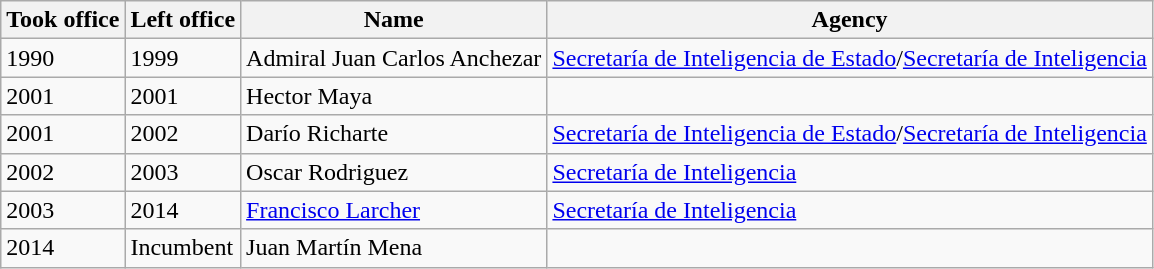<table class="wikitable">
<tr>
<th>Took office</th>
<th>Left office</th>
<th>Name</th>
<th>Agency</th>
</tr>
<tr>
<td>1990</td>
<td>1999</td>
<td>Admiral Juan Carlos Anchezar</td>
<td><a href='#'>Secretaría de Inteligencia de Estado</a>/<a href='#'>Secretaría de Inteligencia</a></td>
</tr>
<tr>
<td>2001</td>
<td>2001</td>
<td>Hector Maya</td>
<td></td>
</tr>
<tr>
<td>2001</td>
<td>2002</td>
<td>Darío Richarte</td>
<td><a href='#'>Secretaría de Inteligencia de Estado</a>/<a href='#'>Secretaría de Inteligencia</a></td>
</tr>
<tr>
<td>2002</td>
<td>2003</td>
<td>Oscar Rodriguez</td>
<td><a href='#'>Secretaría de Inteligencia</a></td>
</tr>
<tr>
<td>2003</td>
<td>2014</td>
<td><a href='#'>Francisco Larcher</a></td>
<td><a href='#'>Secretaría de Inteligencia</a></td>
</tr>
<tr>
<td>2014</td>
<td>Incumbent</td>
<td>Juan Martín Mena</td>
<td></td>
</tr>
</table>
